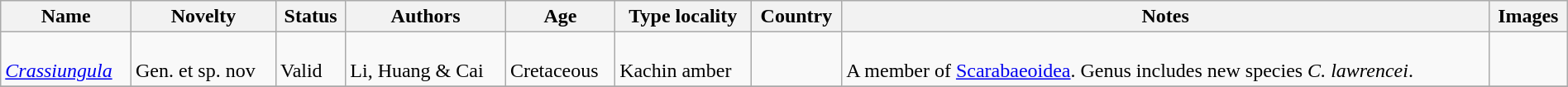<table class="wikitable sortable" align="center" width="100%">
<tr>
<th>Name</th>
<th>Novelty</th>
<th>Status</th>
<th>Authors</th>
<th>Age</th>
<th>Type locality</th>
<th>Country</th>
<th>Notes</th>
<th>Images</th>
</tr>
<tr>
<td><br><em><a href='#'>Crassiungula</a></em></td>
<td><br>Gen. et sp. nov</td>
<td><br>Valid</td>
<td><br>Li, Huang & Cai</td>
<td><br>Cretaceous</td>
<td><br>Kachin amber</td>
<td><br></td>
<td><br>A member of <a href='#'>Scarabaeoidea</a>. Genus includes new species <em>C. lawrencei</em>.</td>
<td></td>
</tr>
<tr>
</tr>
</table>
